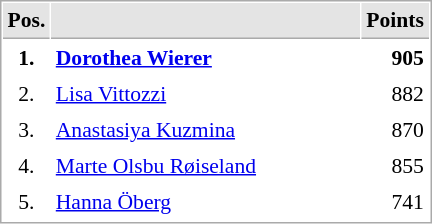<table cellspacing="1" cellpadding="3" style="border:1px solid #AAAAAA;font-size:90%">
<tr bgcolor="#E4E4E4">
<th style="border-bottom:1px solid #AAAAAA" width=10>Pos.</th>
<th style="border-bottom:1px solid #AAAAAA" width=200></th>
<th style="border-bottom:1px solid #AAAAAA" width=20>Points</th>
</tr>
<tr>
<td align="center"><strong>1.</strong></td>
<td> <strong><a href='#'>Dorothea Wierer</a></strong></td>
<td align="right"><strong>905</strong></td>
</tr>
<tr>
<td align="center">2.</td>
<td> <a href='#'>Lisa Vittozzi</a></td>
<td align="right">882</td>
</tr>
<tr>
<td align="center">3.</td>
<td> <a href='#'>Anastasiya Kuzmina</a></td>
<td align="right">870</td>
</tr>
<tr>
<td align="center">4.</td>
<td> <a href='#'>Marte Olsbu Røiseland</a></td>
<td align="right">855</td>
</tr>
<tr>
<td align="center">5.</td>
<td> <a href='#'>Hanna Öberg</a></td>
<td align="right">741</td>
</tr>
<tr>
</tr>
</table>
